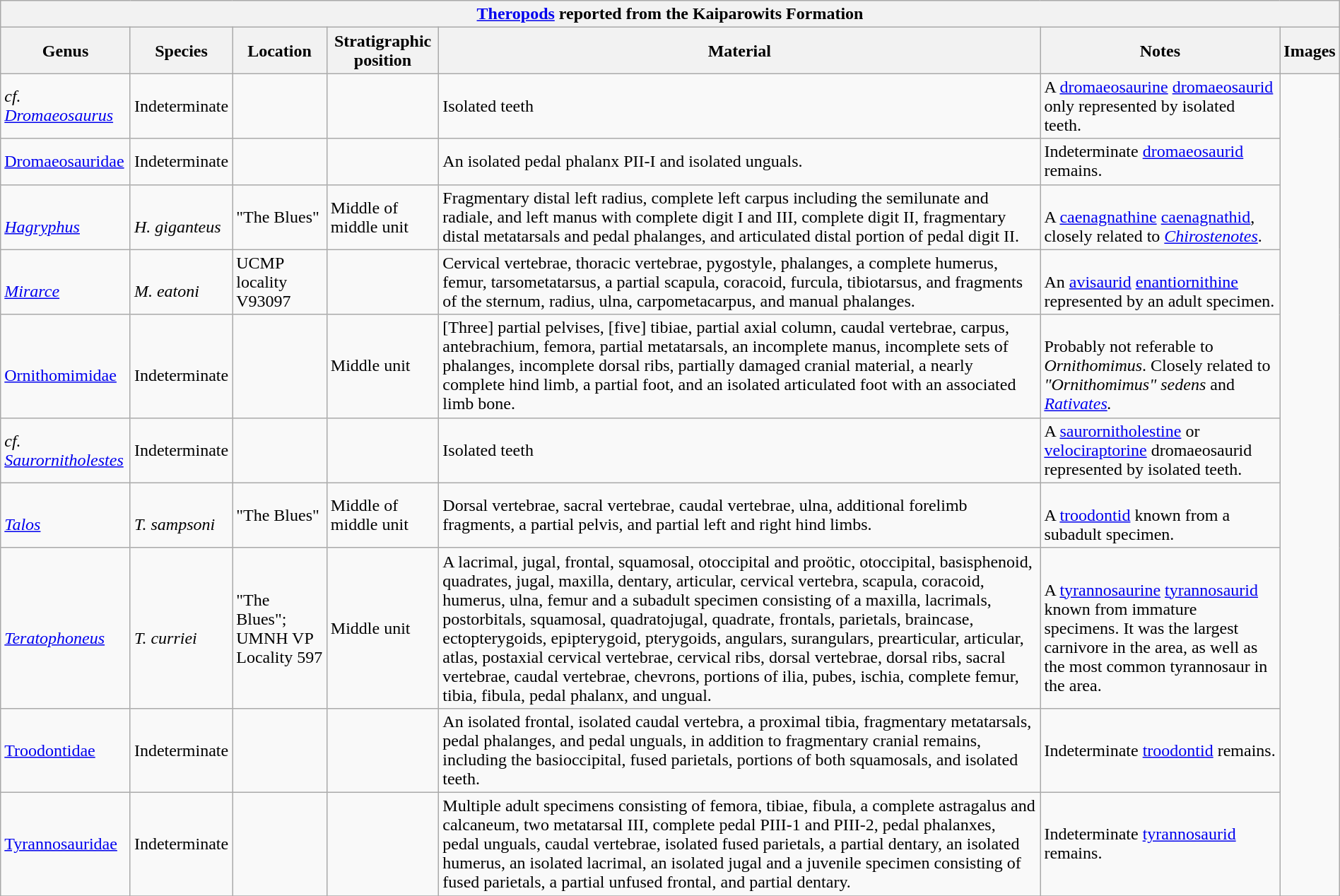<table class="wikitable" align="center" width="100%">
<tr>
<th colspan="7" align="center"><strong><a href='#'>Theropods</a> reported from the Kaiparowits Formation</strong></th>
</tr>
<tr>
<th>Genus</th>
<th>Species</th>
<th>Location</th>
<th>Stratigraphic position</th>
<th>Material</th>
<th>Notes</th>
<th>Images</th>
</tr>
<tr>
<td><em>cf. <a href='#'>Dromaeosaurus</a></em></td>
<td>Indeterminate</td>
<td></td>
<td></td>
<td>Isolated teeth</td>
<td>A <a href='#'>dromaeosaurine</a> <a href='#'>dromaeosaurid</a> only represented by isolated teeth.</td>
<td rowspan="10"><br></td>
</tr>
<tr>
<td><a href='#'>Dromaeosauridae</a></td>
<td>Indeterminate</td>
<td></td>
<td></td>
<td>An isolated pedal phalanx PII-I and isolated unguals.</td>
<td>Indeterminate <a href='#'>dromaeosaurid</a> remains.</td>
</tr>
<tr>
<td><br><em><a href='#'>Hagryphus</a></em></td>
<td><br><em>H. giganteus</em></td>
<td>"The Blues"</td>
<td>Middle of middle unit</td>
<td>Fragmentary distal left radius, complete left carpus including the semilunate and radiale, and left manus with complete digit I and III, complete digit II, fragmentary distal metatarsals and pedal phalanges, and articulated distal portion of pedal digit II.</td>
<td><br>A <a href='#'>caenagnathine</a> <a href='#'>caenagnathid</a>, closely related to <em><a href='#'>Chirostenotes</a></em>.</td>
</tr>
<tr>
<td><br><em><a href='#'>Mirarce</a></em></td>
<td><br><em>M. eatoni</em></td>
<td>UCMP locality V93097</td>
<td></td>
<td>Cervical vertebrae, thoracic vertebrae, pygostyle, phalanges, a complete humerus, femur, tarsometatarsus, a partial scapula, coracoid, furcula, tibiotarsus, and fragments of the sternum, radius, ulna, carpometacarpus, and manual phalanges.</td>
<td><br>An <a href='#'>avisaurid</a> <a href='#'>enantiornithine</a> represented by an adult specimen.</td>
</tr>
<tr>
<td><br><a href='#'>Ornithomimidae</a></td>
<td><br>Indeterminate</td>
<td></td>
<td>Middle unit</td>
<td>[Three] partial pelvises, [five] tibiae, partial axial column, caudal vertebrae, carpus, antebrachium, femora, partial metatarsals, an incomplete manus, incomplete sets of phalanges, incomplete dorsal ribs, partially damaged cranial material, a nearly complete hind limb, a partial foot, and an isolated articulated foot with an associated limb bone.</td>
<td><br>Probably not referable to <em>Ornithomimus</em>. Closely related to <em>"Ornithomimus" sedens</em> and <em><a href='#'>Rativates</a>.</em></td>
</tr>
<tr>
<td><em>cf. <a href='#'>Saurornitholestes</a></em></td>
<td>Indeterminate</td>
<td></td>
<td></td>
<td>Isolated teeth</td>
<td>A <a href='#'>saurornitholestine</a> or <a href='#'>velociraptorine</a> dromaeosaurid represented by isolated teeth.</td>
</tr>
<tr>
<td><br><em><a href='#'>Talos</a></em></td>
<td><br><em>T. sampsoni</em></td>
<td>"The Blues"</td>
<td>Middle of middle unit</td>
<td>Dorsal vertebrae, sacral vertebrae, caudal vertebrae, ulna, additional forelimb fragments, a partial pelvis, and partial left and right hind limbs.</td>
<td><br>A <a href='#'>troodontid</a> known from a subadult specimen.</td>
</tr>
<tr>
<td><br><em><a href='#'>Teratophoneus</a></em></td>
<td><br><em>T. curriei</em></td>
<td>"The Blues"; UMNH VP Locality 597</td>
<td>Middle unit</td>
<td>A lacrimal, jugal, frontal, squamosal, otoccipital and proötic, otoccipital, basisphenoid, quadrates, jugal, maxilla, dentary, articular, cervical vertebra, scapula, coracoid, humerus, ulna, femur and a subadult specimen consisting of a maxilla, lacrimals, postorbitals, squamosal, quadratojugal, quadrate, frontals, parietals, braincase, ectopterygoids, epipterygoid, pterygoids, angulars, surangulars, prearticular, articular, atlas, postaxial cervical vertebrae, cervical ribs, dorsal vertebrae, dorsal ribs, sacral vertebrae, caudal vertebrae, chevrons, portions of ilia, pubes, ischia, complete femur, tibia, fibula, pedal phalanx, and ungual.</td>
<td><br>A <a href='#'>tyrannosaurine</a> <a href='#'>tyrannosaurid</a> known from immature specimens. It was the largest carnivore in the area, as well as the most common tyrannosaur in the area.</td>
</tr>
<tr>
<td><a href='#'>Troodontidae</a></td>
<td>Indeterminate</td>
<td></td>
<td></td>
<td>An isolated frontal, isolated caudal vertebra, a proximal tibia, fragmentary metatarsals, pedal phalanges, and pedal unguals, in addition to fragmentary cranial remains, including the basioccipital, fused parietals, portions of both squamosals, and isolated teeth.</td>
<td>Indeterminate <a href='#'>troodontid</a> remains.</td>
</tr>
<tr>
<td><a href='#'>Tyrannosauridae</a></td>
<td>Indeterminate</td>
<td></td>
<td></td>
<td>Multiple adult specimens consisting of femora, tibiae, fibula, a complete astragalus and calcaneum, two metatarsal III, complete pedal PIII-1 and PIII-2, pedal phalanxes, pedal unguals, caudal vertebrae, isolated fused parietals, a partial dentary, an isolated humerus, an isolated lacrimal, an isolated jugal and a juvenile specimen consisting of fused parietals, a partial unfused frontal, and partial dentary.</td>
<td>Indeterminate <a href='#'>tyrannosaurid</a> remains.</td>
</tr>
<tr>
</tr>
</table>
